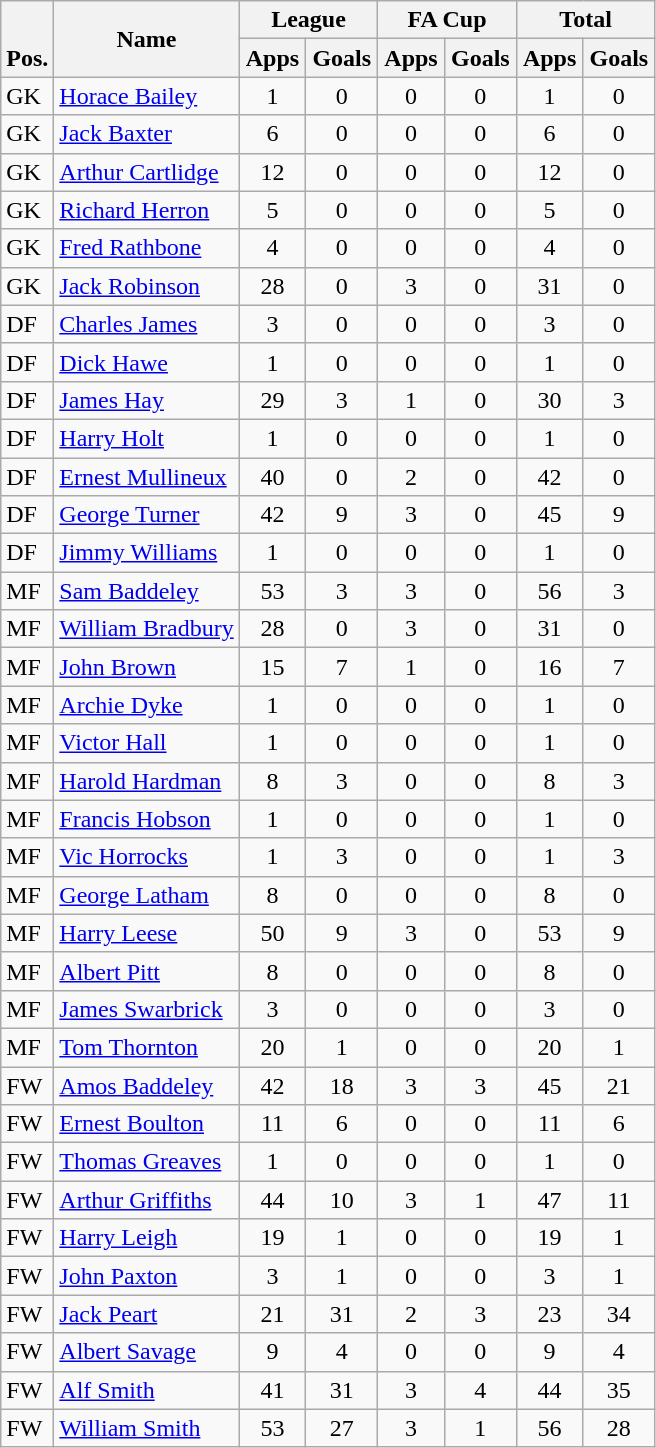<table class="wikitable" style="text-align:center">
<tr>
<th rowspan="2" valign="bottom">Pos.</th>
<th rowspan="2">Name</th>
<th colspan="2" width="85">League</th>
<th colspan="2" width="85">FA Cup</th>
<th colspan="2" width="85">Total</th>
</tr>
<tr>
<th>Apps</th>
<th>Goals</th>
<th>Apps</th>
<th>Goals</th>
<th>Apps</th>
<th>Goals</th>
</tr>
<tr>
<td align="left">GK</td>
<td align="left"> <a href='#'>Horace Bailey</a></td>
<td>1</td>
<td>0</td>
<td>0</td>
<td>0</td>
<td>1</td>
<td>0</td>
</tr>
<tr>
<td align="left">GK</td>
<td align="left"> <a href='#'>Jack Baxter</a></td>
<td>6</td>
<td>0</td>
<td>0</td>
<td>0</td>
<td>6</td>
<td>0</td>
</tr>
<tr>
<td align="left">GK</td>
<td align="left"> <a href='#'>Arthur Cartlidge</a></td>
<td>12</td>
<td>0</td>
<td>0</td>
<td>0</td>
<td>12</td>
<td>0</td>
</tr>
<tr>
<td align="left">GK</td>
<td align="left"> <a href='#'>Richard Herron</a></td>
<td>5</td>
<td>0</td>
<td>0</td>
<td>0</td>
<td>5</td>
<td>0</td>
</tr>
<tr>
<td align="left">GK</td>
<td align="left"> <a href='#'>Fred Rathbone</a></td>
<td>4</td>
<td>0</td>
<td>0</td>
<td>0</td>
<td>4</td>
<td>0</td>
</tr>
<tr>
<td align="left">GK</td>
<td align="left"> <a href='#'>Jack Robinson</a></td>
<td>28</td>
<td>0</td>
<td>3</td>
<td>0</td>
<td>31</td>
<td>0</td>
</tr>
<tr>
<td align="left">DF</td>
<td align="left"> <a href='#'>Charles James</a></td>
<td>3</td>
<td>0</td>
<td>0</td>
<td>0</td>
<td>3</td>
<td>0</td>
</tr>
<tr>
<td align="left">DF</td>
<td align="left"> <a href='#'>Dick Hawe</a></td>
<td>1</td>
<td>0</td>
<td>0</td>
<td>0</td>
<td>1</td>
<td>0</td>
</tr>
<tr>
<td align="left">DF</td>
<td align="left"> <a href='#'>James Hay</a></td>
<td>29</td>
<td>3</td>
<td>1</td>
<td>0</td>
<td>30</td>
<td>3</td>
</tr>
<tr>
<td align="left">DF</td>
<td align="left"> <a href='#'>Harry Holt</a></td>
<td>1</td>
<td>0</td>
<td>0</td>
<td>0</td>
<td>1</td>
<td>0</td>
</tr>
<tr>
<td align="left">DF</td>
<td align="left"> <a href='#'>Ernest Mullineux</a></td>
<td>40</td>
<td>0</td>
<td>2</td>
<td>0</td>
<td>42</td>
<td>0</td>
</tr>
<tr>
<td align="left">DF</td>
<td align="left"> <a href='#'>George Turner</a></td>
<td>42</td>
<td>9</td>
<td>3</td>
<td>0</td>
<td>45</td>
<td>9</td>
</tr>
<tr>
<td align="left">DF</td>
<td align="left"> <a href='#'>Jimmy Williams</a></td>
<td>1</td>
<td>0</td>
<td>0</td>
<td>0</td>
<td>1</td>
<td>0</td>
</tr>
<tr>
<td align="left">MF</td>
<td align="left"> <a href='#'>Sam Baddeley</a></td>
<td>53</td>
<td>3</td>
<td>3</td>
<td>0</td>
<td>56</td>
<td>3</td>
</tr>
<tr>
<td align="left">MF</td>
<td align="left"> <a href='#'>William Bradbury</a></td>
<td>28</td>
<td>0</td>
<td>3</td>
<td>0</td>
<td>31</td>
<td>0</td>
</tr>
<tr>
<td align="left">MF</td>
<td align="left"> <a href='#'>John Brown</a></td>
<td>15</td>
<td>7</td>
<td>1</td>
<td>0</td>
<td>16</td>
<td>7</td>
</tr>
<tr>
<td align="left">MF</td>
<td align="left"> <a href='#'>Archie Dyke</a></td>
<td>1</td>
<td>0</td>
<td>0</td>
<td>0</td>
<td>1</td>
<td>0</td>
</tr>
<tr>
<td align="left">MF</td>
<td align="left"> <a href='#'>Victor Hall</a></td>
<td>1</td>
<td>0</td>
<td>0</td>
<td>0</td>
<td>1</td>
<td>0</td>
</tr>
<tr>
<td align="left">MF</td>
<td align="left"> <a href='#'>Harold Hardman</a></td>
<td>8</td>
<td>3</td>
<td>0</td>
<td>0</td>
<td>8</td>
<td>3</td>
</tr>
<tr>
<td align="left">MF</td>
<td align="left"> <a href='#'>Francis Hobson</a></td>
<td>1</td>
<td>0</td>
<td>0</td>
<td>0</td>
<td>1</td>
<td>0</td>
</tr>
<tr>
<td align="left">MF</td>
<td align="left"> <a href='#'>Vic Horrocks</a></td>
<td>1</td>
<td>3</td>
<td>0</td>
<td>0</td>
<td>1</td>
<td>3</td>
</tr>
<tr>
<td align="left">MF</td>
<td align="left"> <a href='#'>George Latham</a></td>
<td>8</td>
<td>0</td>
<td>0</td>
<td>0</td>
<td>8</td>
<td>0</td>
</tr>
<tr>
<td align="left">MF</td>
<td align="left"> <a href='#'>Harry Leese</a></td>
<td>50</td>
<td>9</td>
<td>3</td>
<td>0</td>
<td>53</td>
<td>9</td>
</tr>
<tr>
<td align="left">MF</td>
<td align="left"> <a href='#'>Albert Pitt</a></td>
<td>8</td>
<td>0</td>
<td>0</td>
<td>0</td>
<td>8</td>
<td>0</td>
</tr>
<tr>
<td align="left">MF</td>
<td align="left"> <a href='#'>James Swarbrick</a></td>
<td>3</td>
<td>0</td>
<td>0</td>
<td>0</td>
<td>3</td>
<td>0</td>
</tr>
<tr>
<td align="left">MF</td>
<td align="left"> <a href='#'>Tom Thornton</a></td>
<td>20</td>
<td>1</td>
<td>0</td>
<td>0</td>
<td>20</td>
<td>1</td>
</tr>
<tr>
<td align="left">FW</td>
<td align="left"> <a href='#'>Amos Baddeley</a></td>
<td>42</td>
<td>18</td>
<td>3</td>
<td>3</td>
<td>45</td>
<td>21</td>
</tr>
<tr>
<td align="left">FW</td>
<td align="left"> <a href='#'>Ernest Boulton</a></td>
<td>11</td>
<td>6</td>
<td>0</td>
<td>0</td>
<td>11</td>
<td>6</td>
</tr>
<tr>
<td align="left">FW</td>
<td align="left"> <a href='#'>Thomas Greaves</a></td>
<td>1</td>
<td>0</td>
<td>0</td>
<td>0</td>
<td>1</td>
<td>0</td>
</tr>
<tr>
<td align="left">FW</td>
<td align="left"> <a href='#'>Arthur Griffiths</a></td>
<td>44</td>
<td>10</td>
<td>3</td>
<td>1</td>
<td>47</td>
<td>11</td>
</tr>
<tr>
<td align="left">FW</td>
<td align="left"> <a href='#'>Harry Leigh</a></td>
<td>19</td>
<td>1</td>
<td>0</td>
<td>0</td>
<td>19</td>
<td>1</td>
</tr>
<tr>
<td align="left">FW</td>
<td align="left"> <a href='#'>John Paxton</a></td>
<td>3</td>
<td>1</td>
<td>0</td>
<td>0</td>
<td>3</td>
<td>1</td>
</tr>
<tr>
<td align="left">FW</td>
<td align="left"> <a href='#'>Jack Peart</a></td>
<td>21</td>
<td>31</td>
<td>2</td>
<td>3</td>
<td>23</td>
<td>34</td>
</tr>
<tr>
<td align="left">FW</td>
<td align="left"> <a href='#'>Albert Savage</a></td>
<td>9</td>
<td>4</td>
<td>0</td>
<td>0</td>
<td>9</td>
<td>4</td>
</tr>
<tr>
<td align="left">FW</td>
<td align="left"> <a href='#'>Alf Smith</a></td>
<td>41</td>
<td>31</td>
<td>3</td>
<td>4</td>
<td>44</td>
<td>35</td>
</tr>
<tr>
<td align="left">FW</td>
<td align="left"> <a href='#'>William Smith</a></td>
<td>53</td>
<td>27</td>
<td>3</td>
<td>1</td>
<td>56</td>
<td>28</td>
</tr>
</table>
